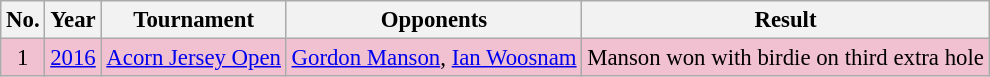<table class="wikitable" style="font-size:95%;">
<tr>
<th>No.</th>
<th>Year</th>
<th>Tournament</th>
<th>Opponents</th>
<th>Result</th>
</tr>
<tr style="background:#F2C1D1;">
<td align=center>1</td>
<td><a href='#'>2016</a></td>
<td><a href='#'>Acorn Jersey Open</a></td>
<td> <a href='#'>Gordon Manson</a>,  <a href='#'>Ian Woosnam</a></td>
<td>Manson won with birdie on third extra hole</td>
</tr>
</table>
